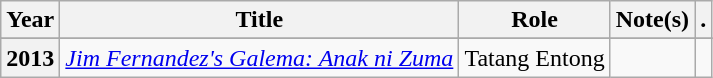<table class="wikitable plainrowheaders sortable">
<tr>
<th scope="col">Year</th>
<th scope="col">Title</th>
<th scope="col" class="unsortable">Role</th>
<th scope="col" class="unsortable">Note(s)</th>
<th scope="col" class="unsortable">.</th>
</tr>
<tr>
</tr>
<tr>
<th scope="row">2013</th>
<td><em><a href='#'>Jim Fernandez's Galema: Anak ni Zuma</a></em></td>
<td>Tatang Entong</td>
<td></td>
<td style="text-align:center;"></td>
</tr>
</table>
